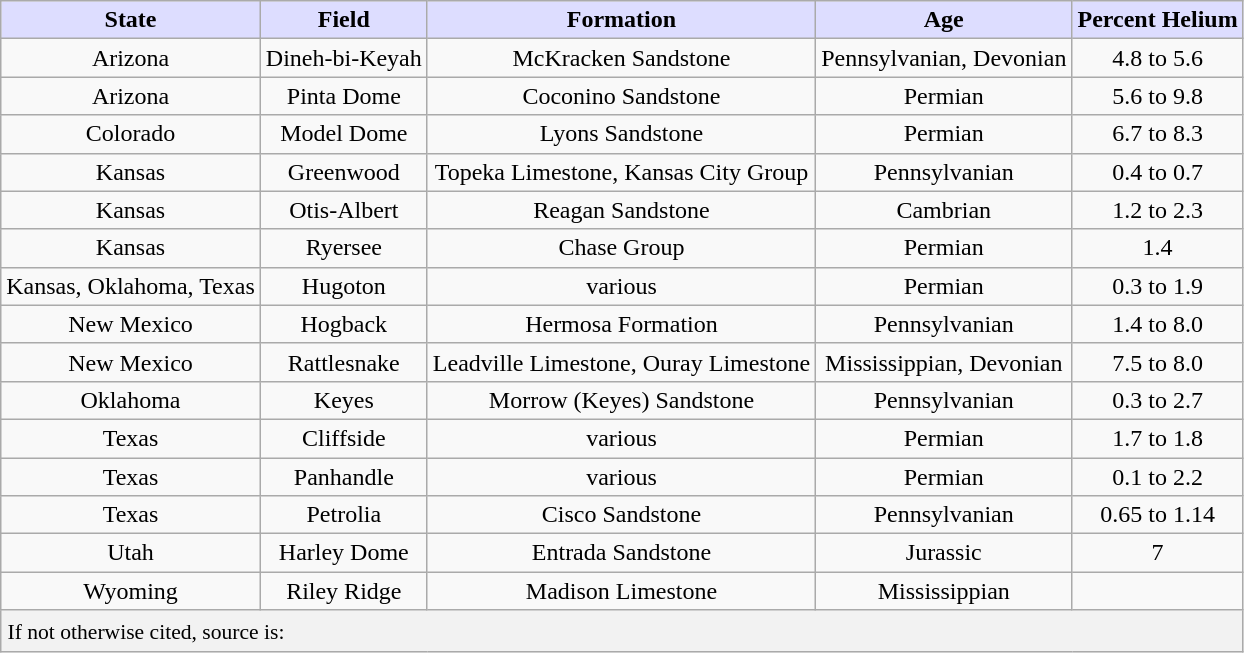<table class="wikitable sortable sortable">
<tr>
<th style="background:#DDDDFF;">State</th>
<th style="background:#DDDDFF;">Field</th>
<th style="background:#DDDDFF;">Formation</th>
<th style="background:#DDDDFF;">Age</th>
<th style="background:#DDDDFF;">Percent Helium</th>
</tr>
<tr>
<td align=center>Arizona</td>
<td align=center>Dineh-bi-Keyah</td>
<td align=center>McKracken Sandstone</td>
<td align=center>Pennsylvanian, Devonian</td>
<td align=center>4.8 to 5.6</td>
</tr>
<tr>
<td align=center>Arizona</td>
<td align=center>Pinta Dome</td>
<td align=center>Coconino Sandstone</td>
<td align=center>Permian</td>
<td align=center>5.6 to 9.8</td>
</tr>
<tr>
<td align=center>Colorado</td>
<td align=center>Model Dome</td>
<td align=center>Lyons Sandstone</td>
<td align=center>Permian</td>
<td align=center>6.7 to 8.3</td>
</tr>
<tr>
<td align=center>Kansas</td>
<td align=center>Greenwood</td>
<td align=center>Topeka Limestone, Kansas City Group</td>
<td align=center>Pennsylvanian</td>
<td align=center>0.4 to 0.7</td>
</tr>
<tr>
<td align=center>Kansas</td>
<td align=center>Otis-Albert</td>
<td align=center>Reagan Sandstone</td>
<td align=center>Cambrian</td>
<td align=center>1.2 to 2.3</td>
</tr>
<tr>
<td align=center>Kansas</td>
<td align=center>Ryersee</td>
<td align=center>Chase Group</td>
<td align=center>Permian</td>
<td align=center>1.4</td>
</tr>
<tr>
<td align=center>Kansas, Oklahoma, Texas</td>
<td align=center>Hugoton</td>
<td align=center>various</td>
<td align=center>Permian</td>
<td align=center>0.3 to 1.9</td>
</tr>
<tr>
<td align=center>New Mexico</td>
<td align=center>Hogback</td>
<td align=center>Hermosa Formation</td>
<td align=center>Pennsylvanian</td>
<td align=center>1.4 to 8.0</td>
</tr>
<tr>
<td align=center>New Mexico</td>
<td align=center>Rattlesnake</td>
<td align=center>Leadville Limestone, Ouray Limestone</td>
<td align=center>Mississippian, Devonian</td>
<td align=center>7.5 to 8.0</td>
</tr>
<tr>
<td align=center>Oklahoma</td>
<td align=center>Keyes</td>
<td align=center>Morrow (Keyes) Sandstone</td>
<td align=center>Pennsylvanian</td>
<td align=center>0.3 to 2.7</td>
</tr>
<tr>
<td align=center>Texas</td>
<td align=center>Cliffside</td>
<td align=center>various</td>
<td align=center>Permian</td>
<td align=center>1.7 to 1.8</td>
</tr>
<tr>
<td align=center>Texas</td>
<td align=center>Panhandle</td>
<td align=center>various</td>
<td align=center>Permian</td>
<td align=center>0.1 to 2.2</td>
</tr>
<tr>
<td align=center>Texas</td>
<td align=center>Petrolia</td>
<td align=center>Cisco Sandstone</td>
<td align=center>Pennsylvanian</td>
<td align=center>0.65 to 1.14</td>
</tr>
<tr>
<td align=center>Utah</td>
<td align=center>Harley Dome</td>
<td align=center>Entrada Sandstone</td>
<td align=center>Jurassic</td>
<td align=center>7</td>
</tr>
<tr>
<td align=center>Wyoming</td>
<td align=center>Riley Ridge</td>
<td align=center>Madison Limestone</td>
<td align=center>Mississippian</td>
<td align=center></td>
</tr>
<tr>
<th colspan=5 style="font-weight: normal; font-size: 0.9em; text-align: left; padding: 6px 2px 4px 4px;">If not otherwise cited, source is:</th>
</tr>
</table>
